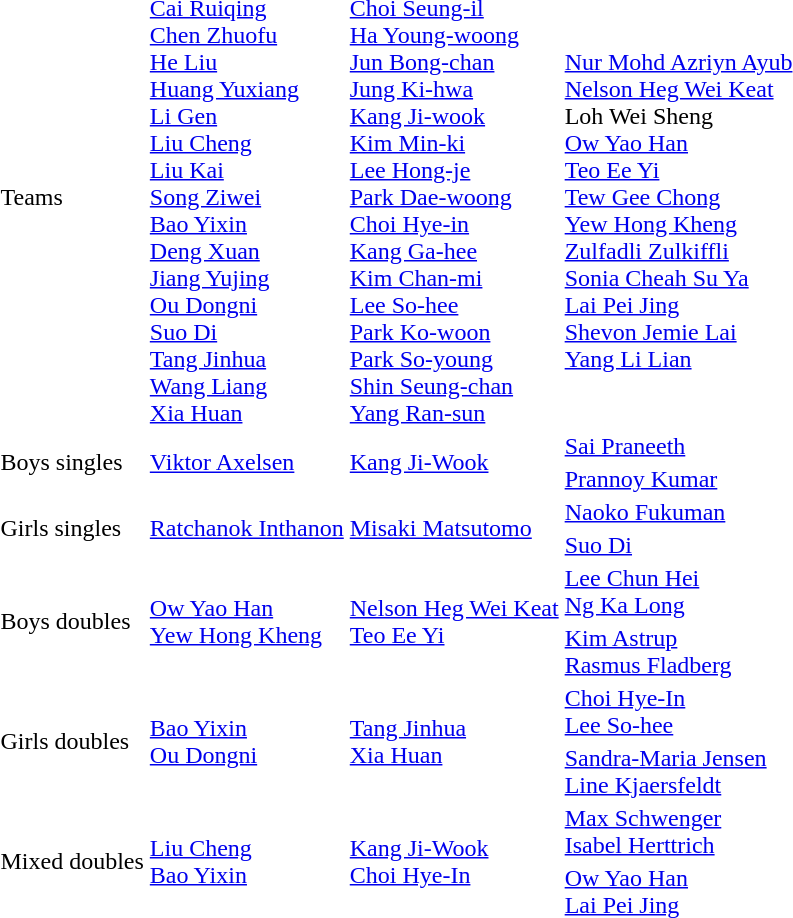<table>
<tr>
<td>Teams</td>
<td> <br><a href='#'>Cai Ruiqing</a><br><a href='#'>Chen Zhuofu</a><br><a href='#'>He Liu</a><br><a href='#'>Huang Yuxiang</a><br><a href='#'>Li Gen</a><br><a href='#'>Liu Cheng</a><br><a href='#'>Liu Kai</a><br><a href='#'>Song Ziwei</a><br><a href='#'>Bao Yixin</a><br><a href='#'>Deng Xuan</a><br><a href='#'>Jiang Yujing</a><br><a href='#'>Ou Dongni</a><br><a href='#'>Suo Di</a><br><a href='#'>Tang Jinhua</a><br><a href='#'>Wang Liang</a><br><a href='#'>Xia Huan</a></td>
<td> <br><a href='#'>Choi Seung-il</a><br><a href='#'>Ha Young-woong</a><br><a href='#'>Jun Bong-chan</a><br><a href='#'>Jung Ki-hwa</a><br><a href='#'>Kang Ji-wook</a><br><a href='#'>Kim Min-ki</a><br><a href='#'>Lee Hong-je</a><br><a href='#'>Park Dae-woong</a><br><a href='#'>Choi Hye-in</a><br><a href='#'>Kang Ga-hee</a><br><a href='#'>Kim Chan-mi</a><br><a href='#'>Lee So-hee</a><br><a href='#'>Park Ko-woon</a><br><a href='#'>Park So-young</a><br><a href='#'>Shin Seung-chan</a><br><a href='#'>Yang Ran-sun</a></td>
<td> <br><a href='#'>Nur Mohd Azriyn Ayub</a><br><a href='#'>Nelson Heg Wei Keat</a><br>Loh Wei Sheng<br><a href='#'>Ow Yao Han</a><br><a href='#'>Teo Ee Yi</a><br><a href='#'>Tew Gee Chong</a><br><a href='#'>Yew Hong Kheng</a><br><a href='#'>Zulfadli Zulkiffli</a><br><a href='#'>Sonia Cheah Su Ya</a><br><a href='#'>Lai Pei Jing</a><br><a href='#'>Shevon Jemie Lai</a><br><a href='#'>Yang Li Lian</a></td>
</tr>
<tr>
<td rowspan=2>Boys singles</td>
<td rowspan=2><span></span> <a href='#'>Viktor Axelsen</a></td>
<td rowspan=2><span></span> <a href='#'>Kang Ji-Wook</a></td>
<td><span></span> <a href='#'>Sai Praneeth</a></td>
</tr>
<tr>
<td><span></span> <a href='#'>Prannoy Kumar</a></td>
</tr>
<tr>
<td rowspan=2>Girls singles</td>
<td rowspan=2><span></span> <a href='#'>Ratchanok Inthanon</a></td>
<td rowspan=2><span></span> <a href='#'>Misaki Matsutomo</a></td>
<td><span></span> <a href='#'>Naoko Fukuman</a></td>
</tr>
<tr>
<td><span></span> <a href='#'>Suo Di</a></td>
</tr>
<tr>
<td rowspan=2>Boys doubles</td>
<td rowspan=2><span></span> <a href='#'>Ow Yao Han</a><br> <span></span> <a href='#'>Yew Hong Kheng</a></td>
<td rowspan=2><span></span> <a href='#'>Nelson Heg Wei Keat</a><br> <span></span> <a href='#'>Teo Ee Yi</a></td>
<td><span></span> <a href='#'>Lee Chun Hei</a><br> <span></span> <a href='#'>Ng Ka Long</a></td>
</tr>
<tr>
<td><span></span> <a href='#'>Kim Astrup</a><br> <span></span> <a href='#'>Rasmus Fladberg</a></td>
</tr>
<tr>
<td rowspan=2>Girls doubles</td>
<td rowspan=2><span></span> <a href='#'>Bao Yixin</a><br> <span></span> <a href='#'>Ou Dongni</a></td>
<td rowspan=2><span></span> <a href='#'>Tang Jinhua</a><br> <span></span> <a href='#'>Xia Huan</a></td>
<td><span></span> <a href='#'>Choi Hye-In</a><br> <span></span> <a href='#'>Lee So-hee</a></td>
</tr>
<tr>
<td><span></span> <a href='#'>Sandra-Maria Jensen</a><br> <span></span> <a href='#'>Line Kjaersfeldt</a></td>
</tr>
<tr>
<td rowspan=2>Mixed doubles</td>
<td rowspan=2><span></span> <a href='#'>Liu Cheng</a><br> <span></span> <a href='#'>Bao Yixin</a></td>
<td rowspan=2><span></span> <a href='#'>Kang Ji-Wook</a><br> <span></span> <a href='#'>Choi Hye-In</a></td>
<td><span></span> <a href='#'>Max Schwenger</a><br> <span></span> <a href='#'>Isabel Herttrich</a></td>
</tr>
<tr>
<td><span></span> <a href='#'>Ow Yao Han</a><br> <span></span> <a href='#'>Lai Pei Jing</a></td>
</tr>
</table>
